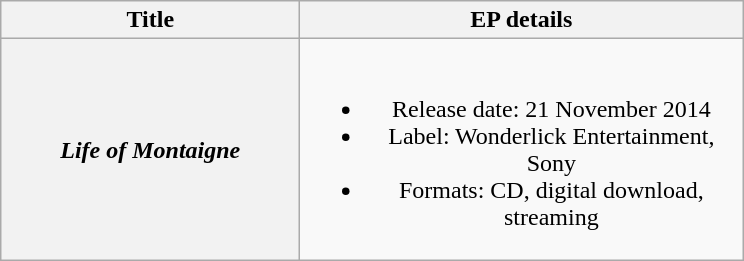<table class="wikitable plainrowheaders" style="text-align:center;">
<tr>
<th style="width:12em;">Title</th>
<th style="width:18em;">EP details</th>
</tr>
<tr>
<th scope="row"><em>Life of Montaigne</em></th>
<td><br><ul><li>Release date: 21 November 2014</li><li>Label: Wonderlick Entertainment, Sony</li><li>Formats: CD, digital download, streaming</li></ul></td>
</tr>
</table>
